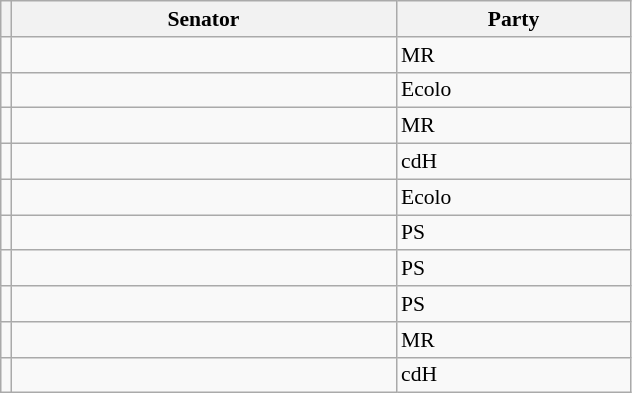<table class="sortable wikitable" style="text-align:left; font-size:90%">
<tr>
<th></th>
<th width="250">Senator</th>
<th width="150">Party</th>
</tr>
<tr>
<td></td>
<td align=left></td>
<td>MR</td>
</tr>
<tr>
<td></td>
<td align=left></td>
<td>Ecolo</td>
</tr>
<tr>
<td></td>
<td align=left></td>
<td>MR</td>
</tr>
<tr>
<td></td>
<td align=left></td>
<td>cdH</td>
</tr>
<tr>
<td></td>
<td align=left></td>
<td>Ecolo</td>
</tr>
<tr>
<td></td>
<td align=left></td>
<td>PS</td>
</tr>
<tr>
<td></td>
<td align=left></td>
<td>PS</td>
</tr>
<tr>
<td></td>
<td align=left></td>
<td>PS</td>
</tr>
<tr>
<td></td>
<td align=left></td>
<td>MR</td>
</tr>
<tr>
<td></td>
<td align=left></td>
<td>cdH</td>
</tr>
</table>
